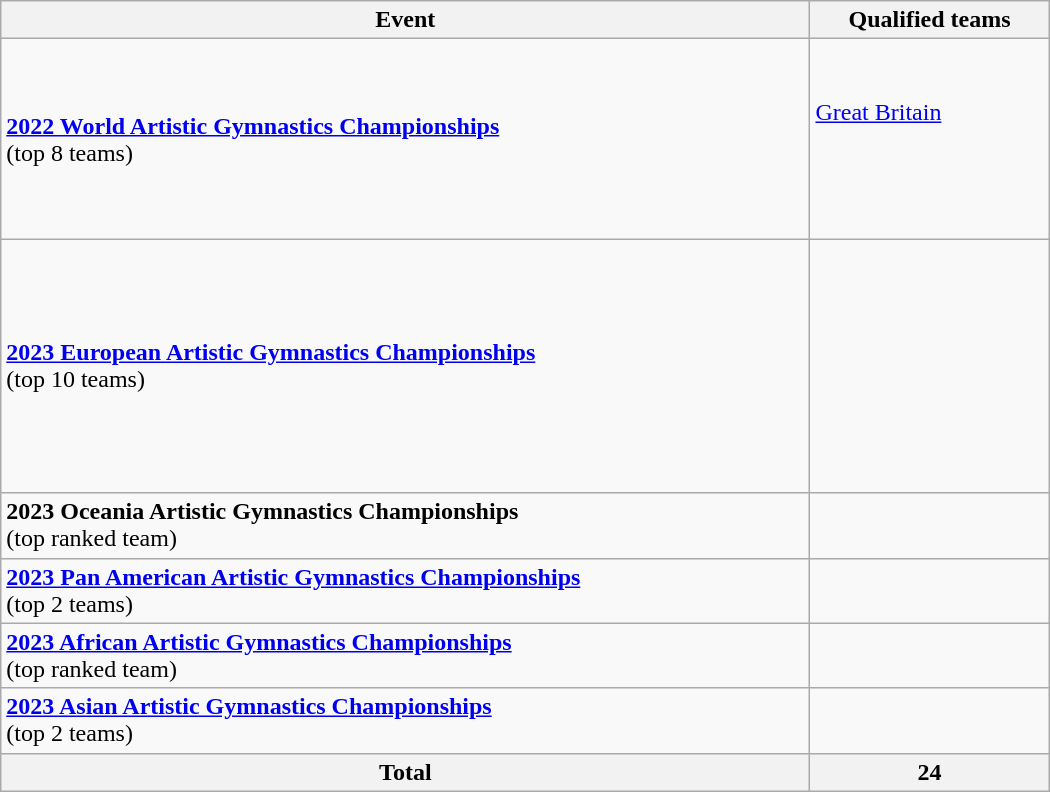<table class="wikitable mw-collapsible mw-collapsed" style="width:700px;">
<tr>
<th>Event</th>
<th>Qualified teams</th>
</tr>
<tr>
<td><strong><a href='#'>2022 World Artistic Gymnastics Championships</a></strong><br>(top 8 teams)</td>
<td><br>  <br>  <a href='#'>Great Britain</a><br><br><br><br><br></td>
</tr>
<tr>
<td><strong><a href='#'>2023 European Artistic Gymnastics Championships</a></strong><br>(top 10 teams)</td>
<td><br><br><br><br><br><br><br><br><br></td>
</tr>
<tr>
<td><strong>2023 Oceania Artistic Gymnastics Championships</strong><br>(top ranked team)</td>
<td></td>
</tr>
<tr>
<td><strong><a href='#'>2023 Pan American Artistic Gymnastics Championships</a></strong><br>(top 2 teams)</td>
<td><br></td>
</tr>
<tr>
<td><strong><a href='#'>2023 African Artistic Gymnastics Championships</a></strong><br>(top ranked team)</td>
<td></td>
</tr>
<tr>
<td><strong><a href='#'>2023 Asian Artistic Gymnastics Championships</a></strong><br>(top 2 teams)</td>
<td> <br> </td>
</tr>
<tr>
<th colspan="1">Total</th>
<th>24</th>
</tr>
</table>
